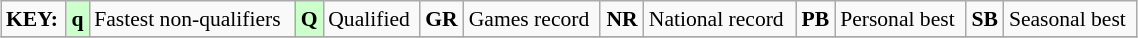<table class="wikitable" style="margin:0.5em auto; font-size:90%;position:relative;" width=60%>
<tr>
<td><strong>KEY:</strong></td>
<td bgcolor=ccffcc align=center><strong>q</strong></td>
<td>Fastest non-qualifiers</td>
<td bgcolor=ccffcc align=center><strong>Q</strong></td>
<td>Qualified</td>
<td align=center><strong>GR</strong></td>
<td>Games record</td>
<td align=center><strong>NR</strong></td>
<td>National record</td>
<td align=center><strong>PB</strong></td>
<td>Personal best</td>
<td align=center><strong>SB</strong></td>
<td>Seasonal best</td>
</tr>
<tr>
</tr>
</table>
